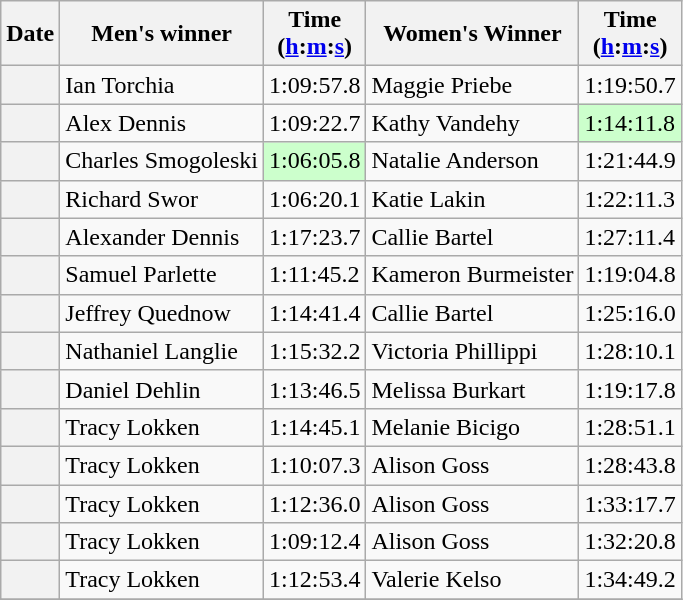<table class="wikitable sortable plainrowheaders">
<tr>
<th scope="col">Date</th>
<th scope="col">Men's winner</th>
<th scope="col">Time<br>(<a href='#'>h</a>:<a href='#'>m</a>:<a href='#'>s</a>)</th>
<th scope="col">Women's Winner</th>
<th scope="col">Time<br>(<a href='#'>h</a>:<a href='#'>m</a>:<a href='#'>s</a>)</th>
</tr>
<tr>
<th scope="row"></th>
<td>Ian Torchia</td>
<td>1:09:57.8</td>
<td>Maggie Priebe</td>
<td>1:19:50.7</td>
</tr>
<tr>
<th scope="row"></th>
<td>Alex Dennis</td>
<td>1:09:22.7</td>
<td>Kathy Vandehy</td>
<td style="background:#CCFFCC">1:14:11.8</td>
</tr>
<tr>
<th scope="row"></th>
<td>Charles Smogoleski</td>
<td style="background:#CCFFCC">1:06:05.8</td>
<td>Natalie Anderson</td>
<td>1:21:44.9</td>
</tr>
<tr>
<th scope="row"></th>
<td>Richard Swor</td>
<td>1:06:20.1</td>
<td>Katie Lakin</td>
<td>1:22:11.3</td>
</tr>
<tr>
<th scope="row"></th>
<td>Alexander Dennis</td>
<td>1:17:23.7</td>
<td>Callie Bartel</td>
<td>1:27:11.4</td>
</tr>
<tr>
<th scope="row"></th>
<td>Samuel Parlette</td>
<td>1:11:45.2</td>
<td>Kameron Burmeister</td>
<td>1:19:04.8</td>
</tr>
<tr>
<th scope="row"></th>
<td>Jeffrey Quednow</td>
<td>1:14:41.4</td>
<td>Callie Bartel</td>
<td>1:25:16.0</td>
</tr>
<tr>
<th scope="row"></th>
<td>Nathaniel Langlie</td>
<td>1:15:32.2</td>
<td>Victoria Phillippi</td>
<td>1:28:10.1</td>
</tr>
<tr>
<th scope="row"></th>
<td>Daniel Dehlin</td>
<td>1:13:46.5</td>
<td>Melissa Burkart</td>
<td>1:19:17.8</td>
</tr>
<tr>
<th scope="row"></th>
<td>Tracy Lokken</td>
<td>1:14:45.1</td>
<td>Melanie Bicigo</td>
<td>1:28:51.1</td>
</tr>
<tr>
<th scope="row"></th>
<td>Tracy Lokken</td>
<td>1:10:07.3</td>
<td>Alison Goss</td>
<td>1:28:43.8</td>
</tr>
<tr>
<th scope="row"></th>
<td>Tracy Lokken</td>
<td>1:12:36.0</td>
<td>Alison Goss</td>
<td>1:33:17.7</td>
</tr>
<tr>
<th scope="row"></th>
<td>Tracy Lokken</td>
<td>1:09:12.4</td>
<td>Alison Goss</td>
<td>1:32:20.8</td>
</tr>
<tr>
<th scope="row"></th>
<td>Tracy Lokken</td>
<td>1:12:53.4</td>
<td>Valerie Kelso</td>
<td>1:34:49.2</td>
</tr>
<tr>
</tr>
</table>
